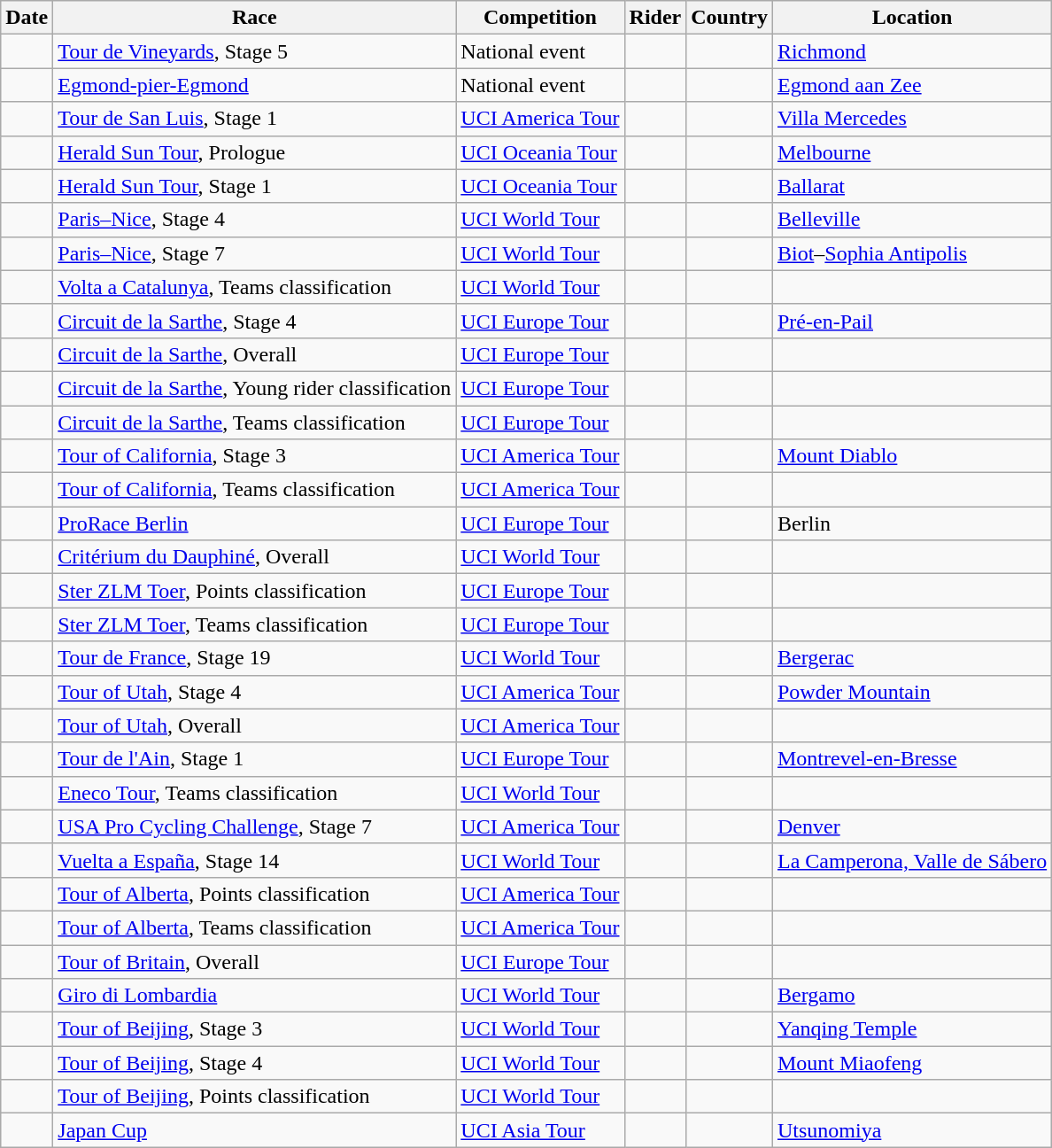<table class="wikitable sortable">
<tr>
<th>Date</th>
<th>Race</th>
<th>Competition</th>
<th>Rider</th>
<th>Country</th>
<th>Location</th>
</tr>
<tr>
<td></td>
<td><a href='#'>Tour de Vineyards</a>, Stage 5</td>
<td>National event</td>
<td></td>
<td></td>
<td><a href='#'>Richmond</a></td>
</tr>
<tr>
<td></td>
<td><a href='#'>Egmond-pier-Egmond</a></td>
<td>National event</td>
<td></td>
<td></td>
<td><a href='#'>Egmond aan Zee</a></td>
</tr>
<tr>
<td></td>
<td><a href='#'>Tour de San Luis</a>, Stage 1</td>
<td><a href='#'>UCI America Tour</a></td>
<td></td>
<td></td>
<td><a href='#'>Villa Mercedes</a></td>
</tr>
<tr>
<td></td>
<td><a href='#'>Herald Sun Tour</a>, Prologue</td>
<td><a href='#'>UCI Oceania Tour</a></td>
<td></td>
<td></td>
<td><a href='#'>Melbourne</a></td>
</tr>
<tr>
<td></td>
<td><a href='#'>Herald Sun Tour</a>, Stage 1</td>
<td><a href='#'>UCI Oceania Tour</a></td>
<td></td>
<td></td>
<td><a href='#'>Ballarat</a></td>
</tr>
<tr>
<td></td>
<td><a href='#'>Paris–Nice</a>, Stage 4</td>
<td><a href='#'>UCI World Tour</a></td>
<td></td>
<td></td>
<td><a href='#'>Belleville</a></td>
</tr>
<tr>
<td></td>
<td><a href='#'>Paris–Nice</a>, Stage 7</td>
<td><a href='#'>UCI World Tour</a></td>
<td></td>
<td></td>
<td><a href='#'>Biot</a>–<a href='#'>Sophia Antipolis</a></td>
</tr>
<tr>
<td></td>
<td><a href='#'>Volta a Catalunya</a>, Teams classification</td>
<td><a href='#'>UCI World Tour</a></td>
<td align="center"></td>
<td></td>
<td></td>
</tr>
<tr>
<td></td>
<td><a href='#'>Circuit de la Sarthe</a>, Stage 4</td>
<td><a href='#'>UCI Europe Tour</a></td>
<td></td>
<td></td>
<td><a href='#'>Pré-en-Pail</a></td>
</tr>
<tr>
<td></td>
<td><a href='#'>Circuit de la Sarthe</a>, Overall</td>
<td><a href='#'>UCI Europe Tour</a></td>
<td></td>
<td></td>
<td></td>
</tr>
<tr>
<td></td>
<td><a href='#'>Circuit de la Sarthe</a>, Young rider classification</td>
<td><a href='#'>UCI Europe Tour</a></td>
<td></td>
<td></td>
<td></td>
</tr>
<tr>
<td></td>
<td><a href='#'>Circuit de la Sarthe</a>, Teams classification</td>
<td><a href='#'>UCI Europe Tour</a></td>
<td align="center"></td>
<td></td>
<td></td>
</tr>
<tr>
<td></td>
<td><a href='#'>Tour of California</a>, Stage 3</td>
<td><a href='#'>UCI America Tour</a></td>
<td></td>
<td></td>
<td><a href='#'>Mount Diablo</a></td>
</tr>
<tr>
<td></td>
<td><a href='#'>Tour of California</a>, Teams classification</td>
<td><a href='#'>UCI America Tour</a></td>
<td align="center"></td>
<td></td>
<td></td>
</tr>
<tr>
<td></td>
<td><a href='#'>ProRace Berlin</a></td>
<td><a href='#'>UCI Europe Tour</a></td>
<td></td>
<td></td>
<td>Berlin</td>
</tr>
<tr>
<td></td>
<td><a href='#'>Critérium du Dauphiné</a>, Overall</td>
<td><a href='#'>UCI World Tour</a></td>
<td></td>
<td></td>
<td></td>
</tr>
<tr>
<td></td>
<td><a href='#'>Ster ZLM Toer</a>, Points classification</td>
<td><a href='#'>UCI Europe Tour</a></td>
<td></td>
<td></td>
<td></td>
</tr>
<tr>
<td></td>
<td><a href='#'>Ster ZLM Toer</a>, Teams classification</td>
<td><a href='#'>UCI Europe Tour</a></td>
<td align="center"></td>
<td></td>
<td></td>
</tr>
<tr>
<td></td>
<td><a href='#'>Tour de France</a>, Stage 19</td>
<td><a href='#'>UCI World Tour</a></td>
<td></td>
<td></td>
<td><a href='#'>Bergerac</a></td>
</tr>
<tr>
<td></td>
<td><a href='#'>Tour of Utah</a>, Stage 4</td>
<td><a href='#'>UCI America Tour</a></td>
<td></td>
<td></td>
<td><a href='#'>Powder Mountain</a></td>
</tr>
<tr>
<td></td>
<td><a href='#'>Tour of Utah</a>, Overall</td>
<td><a href='#'>UCI America Tour</a></td>
<td></td>
<td></td>
<td></td>
</tr>
<tr>
<td></td>
<td><a href='#'>Tour de l'Ain</a>, Stage 1</td>
<td><a href='#'>UCI Europe Tour</a></td>
<td></td>
<td></td>
<td><a href='#'>Montrevel-en-Bresse</a></td>
</tr>
<tr>
<td></td>
<td><a href='#'>Eneco Tour</a>, Teams classification</td>
<td><a href='#'>UCI World Tour</a></td>
<td align="center"></td>
<td><br></td>
<td></td>
</tr>
<tr>
<td></td>
<td><a href='#'>USA Pro Cycling Challenge</a>, Stage 7</td>
<td><a href='#'>UCI America Tour</a></td>
<td></td>
<td></td>
<td><a href='#'>Denver</a></td>
</tr>
<tr>
<td></td>
<td><a href='#'>Vuelta a España</a>, Stage 14</td>
<td><a href='#'>UCI World Tour</a></td>
<td></td>
<td></td>
<td><a href='#'>La Camperona, Valle de Sábero</a></td>
</tr>
<tr>
<td></td>
<td><a href='#'>Tour of Alberta</a>, Points  classification</td>
<td><a href='#'>UCI America Tour</a></td>
<td></td>
<td></td>
<td></td>
</tr>
<tr>
<td></td>
<td><a href='#'>Tour of Alberta</a>, Teams classification</td>
<td><a href='#'>UCI America Tour</a></td>
<td align="center"></td>
<td></td>
<td></td>
</tr>
<tr>
<td></td>
<td><a href='#'>Tour of Britain</a>, Overall</td>
<td><a href='#'>UCI Europe Tour</a></td>
<td></td>
<td></td>
<td></td>
</tr>
<tr>
<td></td>
<td><a href='#'>Giro di Lombardia</a></td>
<td><a href='#'>UCI World Tour</a></td>
<td></td>
<td></td>
<td><a href='#'>Bergamo</a></td>
</tr>
<tr>
<td></td>
<td><a href='#'>Tour of Beijing</a>, Stage 3</td>
<td><a href='#'>UCI World Tour</a></td>
<td></td>
<td></td>
<td><a href='#'>Yanqing Temple</a></td>
</tr>
<tr>
<td></td>
<td><a href='#'>Tour of Beijing</a>, Stage 4</td>
<td><a href='#'>UCI World Tour</a></td>
<td></td>
<td></td>
<td><a href='#'>Mount Miaofeng</a></td>
</tr>
<tr>
<td></td>
<td><a href='#'>Tour of Beijing</a>, Points classification</td>
<td><a href='#'>UCI World Tour</a></td>
<td></td>
<td></td>
<td></td>
</tr>
<tr>
<td></td>
<td><a href='#'>Japan Cup</a></td>
<td><a href='#'>UCI Asia Tour</a></td>
<td></td>
<td></td>
<td><a href='#'>Utsunomiya</a></td>
</tr>
</table>
